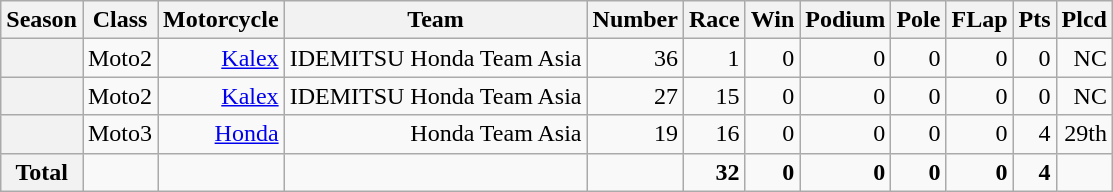<table class="wikitable" style=text-align:right>
<tr>
<th>Season</th>
<th>Class</th>
<th>Motorcycle</th>
<th>Team</th>
<th>Number</th>
<th>Race</th>
<th>Win</th>
<th>Podium</th>
<th>Pole</th>
<th>FLap</th>
<th>Pts</th>
<th>Plcd</th>
</tr>
<tr>
<th></th>
<td>Moto2</td>
<td><a href='#'>Kalex</a></td>
<td>IDEMITSU Honda Team Asia</td>
<td>36</td>
<td>1</td>
<td>0</td>
<td>0</td>
<td>0</td>
<td>0</td>
<td>0</td>
<td>NC</td>
</tr>
<tr>
<th></th>
<td>Moto2</td>
<td><a href='#'>Kalex</a></td>
<td>IDEMITSU Honda Team Asia</td>
<td>27</td>
<td>15</td>
<td>0</td>
<td>0</td>
<td>0</td>
<td>0</td>
<td>0</td>
<td>NC</td>
</tr>
<tr>
<th></th>
<td>Moto3</td>
<td><a href='#'>Honda</a></td>
<td>Honda Team Asia</td>
<td>19</td>
<td>16</td>
<td>0</td>
<td>0</td>
<td>0</td>
<td>0</td>
<td>4</td>
<td>29th</td>
</tr>
<tr>
<th>Total</th>
<td></td>
<td></td>
<td></td>
<td></td>
<td><strong>32</strong></td>
<td><strong>0</strong></td>
<td><strong>0</strong></td>
<td><strong>0</strong></td>
<td><strong>0</strong></td>
<td><strong>4</strong></td>
<td></td>
</tr>
</table>
